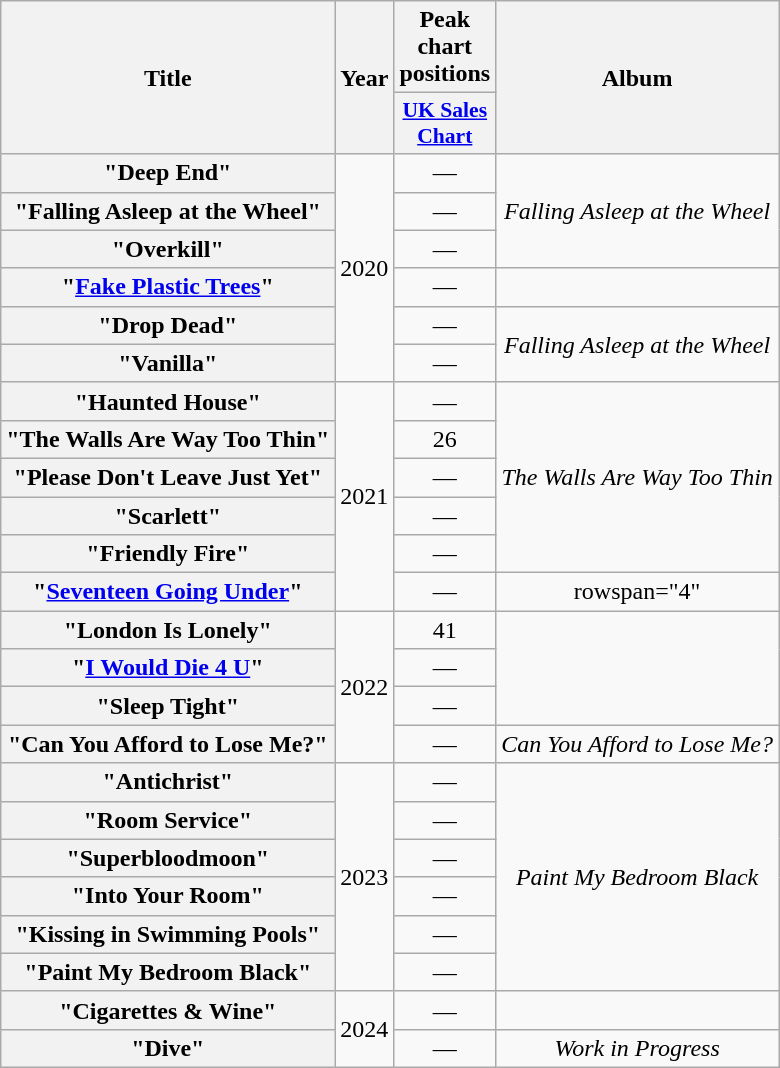<table class="wikitable plainrowheaders" style="text-align:center;">
<tr>
<th scope="col" rowspan="2" scope="col">Title</th>
<th scope="col" rowspan="2" scope="col">Year</th>
<th scope="col" colspan="1">Peak chart<br>positions</th>
<th scope="col" rowspan="2" scope="col">Album</th>
</tr>
<tr>
<th scope="col" style="width:3em;font-size:90%;"><a href='#'>UK Sales Chart</a><br></th>
</tr>
<tr>
<th scope="row">"Deep End"</th>
<td rowspan="6">2020</td>
<td>—</td>
<td rowspan="3"><em>Falling Asleep at the Wheel</em></td>
</tr>
<tr>
<th scope="row">"Falling Asleep at the Wheel"</th>
<td>—</td>
</tr>
<tr>
<th scope="row">"Overkill"</th>
<td>—</td>
</tr>
<tr>
<th scope="row">"<a href='#'>Fake Plastic Trees</a>"</th>
<td>—</td>
<td></td>
</tr>
<tr>
<th scope="row">"Drop Dead"</th>
<td>—</td>
<td rowspan="2"><em>Falling Asleep at the Wheel</em></td>
</tr>
<tr>
<th scope="row">"Vanilla"</th>
<td>—</td>
</tr>
<tr>
<th scope="row">"Haunted House"</th>
<td rowspan="6">2021</td>
<td>—</td>
<td rowspan="5"><em>The Walls Are Way Too Thin</em></td>
</tr>
<tr>
<th scope="row">"The Walls Are Way Too Thin"</th>
<td>26</td>
</tr>
<tr>
<th scope="row">"Please Don't Leave Just Yet"</th>
<td>—</td>
</tr>
<tr>
<th scope="row">"Scarlett"</th>
<td>—</td>
</tr>
<tr>
<th scope="row">"Friendly Fire"</th>
<td>—</td>
</tr>
<tr>
<th scope="row">"<a href='#'>Seventeen Going Under</a>"<br></th>
<td>—</td>
<td>rowspan="4" </td>
</tr>
<tr>
<th scope="row">"London Is Lonely"</th>
<td rowspan="4">2022</td>
<td>41</td>
</tr>
<tr>
<th scope="row">"<a href='#'>I Would Die 4 U</a>"</th>
<td>—</td>
</tr>
<tr>
<th scope="row">"Sleep Tight"</th>
<td>—</td>
</tr>
<tr>
<th scope="row">"Can You Afford to Lose Me?"</th>
<td>—</td>
<td><em>Can You Afford to Lose Me?</em></td>
</tr>
<tr>
<th scope="row">"Antichrist"</th>
<td rowspan="6">2023</td>
<td>—</td>
<td rowspan="6"><em>Paint My Bedroom Black</em></td>
</tr>
<tr>
<th scope="row">"Room Service"</th>
<td>—</td>
</tr>
<tr>
<th scope="row">"Superbloodmoon"<br></th>
<td>—</td>
</tr>
<tr>
<th scope="row">"Into Your Room"<br></th>
<td>—</td>
</tr>
<tr>
<th scope="row">"Kissing in Swimming Pools"</th>
<td>—</td>
</tr>
<tr>
<th scope="row">"Paint My Bedroom Black"</th>
<td>—</td>
</tr>
<tr>
<th scope="row">"Cigarettes & Wine"<br></th>
<td rowspan="2">2024</td>
<td>—</td>
<td></td>
</tr>
<tr>
<th scope="row">"Dive"</th>
<td>—</td>
<td><em>Work in Progress</em></td>
</tr>
</table>
